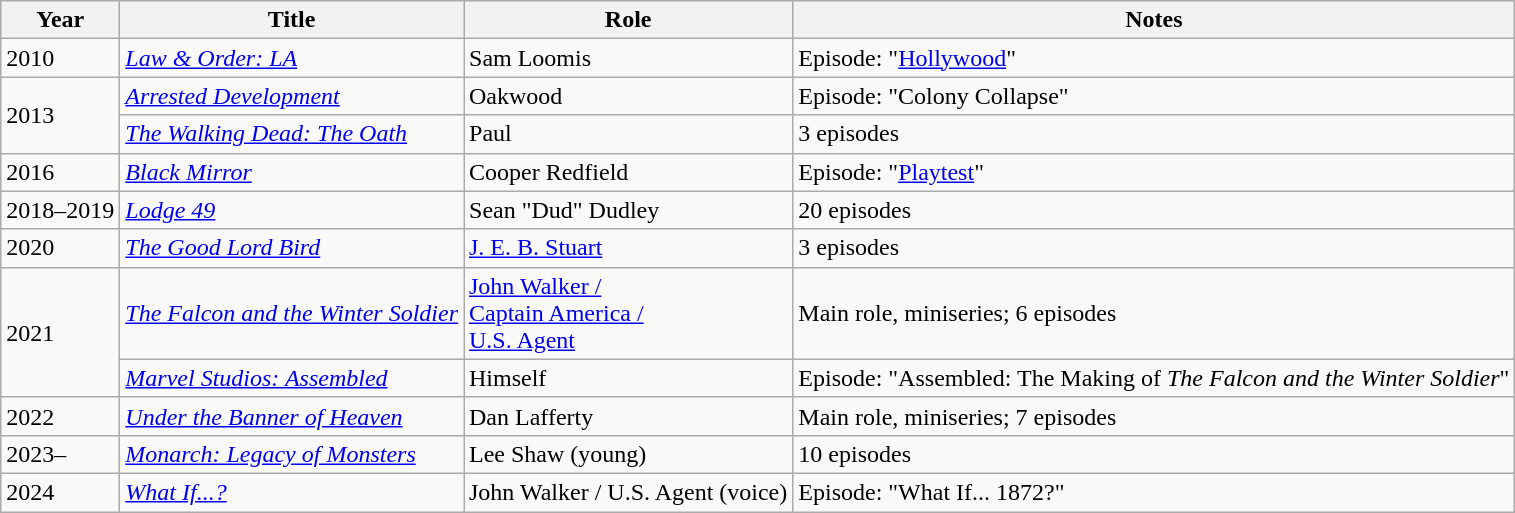<table class="wikitable sortable">
<tr>
<th>Year</th>
<th>Title</th>
<th>Role</th>
<th class="unsortable">Notes</th>
</tr>
<tr>
<td>2010</td>
<td><em><a href='#'>Law & Order: LA</a></em></td>
<td>Sam Loomis</td>
<td>Episode: "<a href='#'>Hollywood</a>"</td>
</tr>
<tr>
<td rowspan="2">2013</td>
<td><em><a href='#'>Arrested Development</a></em></td>
<td>Oakwood</td>
<td>Episode: "Colony Collapse"</td>
</tr>
<tr>
<td><em><a href='#'>The Walking Dead: The Oath</a></em></td>
<td>Paul</td>
<td>3 episodes</td>
</tr>
<tr>
<td>2016</td>
<td><em><a href='#'>Black Mirror</a></em></td>
<td>Cooper Redfield</td>
<td>Episode: "<a href='#'>Playtest</a>"</td>
</tr>
<tr>
<td>2018–2019</td>
<td><em><a href='#'>Lodge 49</a></em></td>
<td>Sean "Dud" Dudley</td>
<td>20 episodes</td>
</tr>
<tr>
<td>2020</td>
<td><em><a href='#'>The Good Lord Bird</a></em></td>
<td><a href='#'>J. E. B. Stuart</a></td>
<td>3 episodes</td>
</tr>
<tr>
<td rowspan="2">2021</td>
<td><em><a href='#'>The Falcon and the Winter Soldier</a></em></td>
<td><a href='#'>John Walker / <br>Captain America / <br>U.S. Agent</a></td>
<td>Main role, miniseries; 6 episodes</td>
</tr>
<tr>
<td><em><a href='#'>Marvel Studios: Assembled</a></em></td>
<td>Himself</td>
<td>Episode: "Assembled: The Making of <em>The Falcon and the Winter Soldier</em>"</td>
</tr>
<tr>
<td>2022</td>
<td><em><a href='#'>Under the Banner of Heaven</a></em></td>
<td>Dan Lafferty</td>
<td>Main role, miniseries; 7 episodes</td>
</tr>
<tr>
<td>2023–</td>
<td><em><a href='#'>Monarch: Legacy of Monsters</a></em></td>
<td>Lee Shaw (young)</td>
<td>10 episodes</td>
</tr>
<tr>
<td>2024</td>
<td><em><a href='#'>What If...?</a></em></td>
<td>John Walker / U.S. Agent (voice)</td>
<td>Episode: "What If... 1872?"</td>
</tr>
</table>
